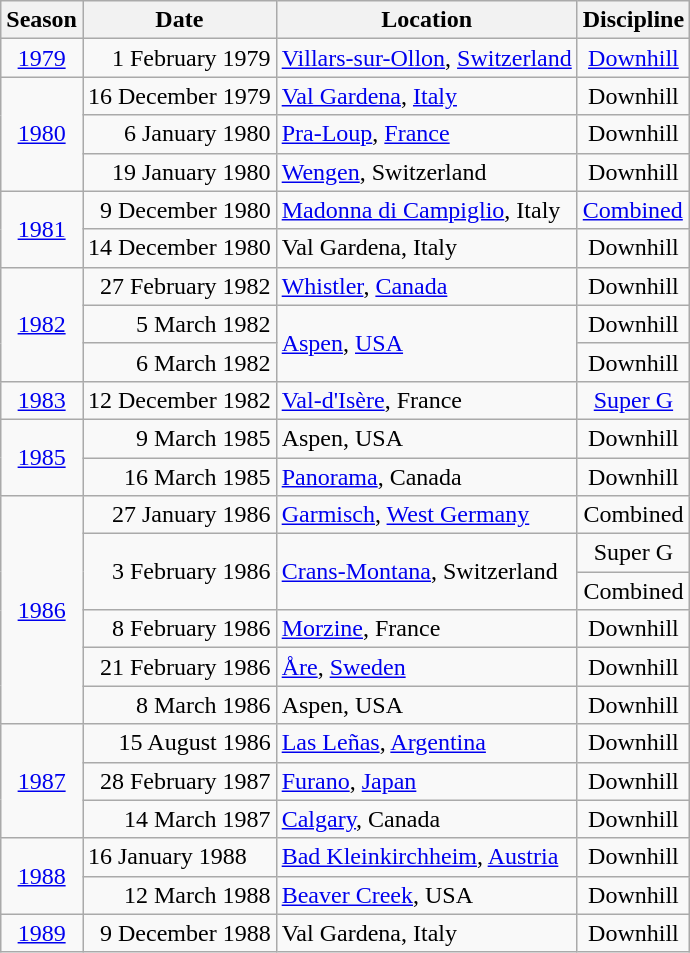<table class="wikitable">
<tr>
<th>Season</th>
<th>Date</th>
<th>Location</th>
<th>Discipline</th>
</tr>
<tr>
<td align=center><a href='#'>1979</a></td>
<td align=right>1 February 1979</td>
<td> <a href='#'>Villars-sur-Ollon</a>, <a href='#'>Switzerland</a></td>
<td align=center><a href='#'>Downhill</a></td>
</tr>
<tr>
<td rowspan="3" style="text-align:center;"><a href='#'>1980</a></td>
<td align=right>16 December 1979</td>
<td> <a href='#'>Val Gardena</a>, <a href='#'>Italy</a></td>
<td align=center>Downhill</td>
</tr>
<tr>
<td align=right>6 January 1980</td>
<td> <a href='#'>Pra-Loup</a>, <a href='#'>France</a></td>
<td align=center>Downhill</td>
</tr>
<tr>
<td align=right>19 January 1980</td>
<td> <a href='#'>Wengen</a>, Switzerland</td>
<td align=center>Downhill</td>
</tr>
<tr>
<td rowspan="2" style="text-align:center;"><a href='#'>1981</a></td>
<td align=right>9 December 1980</td>
<td> <a href='#'>Madonna di Campiglio</a>, Italy</td>
<td><a href='#'>Combined</a></td>
</tr>
<tr>
<td align=right>14 December 1980</td>
<td> Val Gardena, Italy</td>
<td align=center>Downhill</td>
</tr>
<tr>
<td rowspan="3" style="text-align:center;"><a href='#'>1982</a></td>
<td align=right>27 February 1982</td>
<td> <a href='#'>Whistler</a>, <a href='#'>Canada</a></td>
<td style="text-align:center;">Downhill</td>
</tr>
<tr>
<td align=right>5 March 1982</td>
<td rowspan=2> <a href='#'>Aspen</a>, <a href='#'>USA</a></td>
<td align=center>Downhill</td>
</tr>
<tr>
<td align=right>6 March 1982</td>
<td align=center>Downhill</td>
</tr>
<tr>
<td style="text-align:center;"><a href='#'>1983</a></td>
<td align=right>12 December 1982</td>
<td> <a href='#'>Val-d'Isère</a>, France</td>
<td style="text-align:center;"><a href='#'>Super G</a></td>
</tr>
<tr>
<td rowspan="2" style="text-align:center;"><a href='#'>1985</a></td>
<td align=right>9 March 1985</td>
<td> Aspen, USA</td>
<td style="text-align:center;">Downhill</td>
</tr>
<tr>
<td align=right>16 March 1985</td>
<td> <a href='#'>Panorama</a>, Canada</td>
<td style="text-align:center;">Downhill</td>
</tr>
<tr>
<td rowspan="6" style="text-align:center;"><a href='#'>1986</a></td>
<td align=right>27 January 1986</td>
<td> <a href='#'>Garmisch</a>, <a href='#'>West Germany</a></td>
<td style="text-align:center;">Combined</td>
</tr>
<tr>
<td rowspan="2" style="text-align:right;">3 February 1986</td>
<td rowspan=2> <a href='#'>Crans-Montana</a>, Switzerland</td>
<td style="text-align:center;">Super G</td>
</tr>
<tr>
<td align=center>Combined</td>
</tr>
<tr>
<td align=right>8 February 1986</td>
<td> <a href='#'>Morzine</a>, France</td>
<td align=center>Downhill</td>
</tr>
<tr>
<td align=right>21 February 1986</td>
<td> <a href='#'>Åre</a>, <a href='#'>Sweden</a></td>
<td style="text-align:center;">Downhill</td>
</tr>
<tr>
<td align=right>8 March 1986</td>
<td> Aspen, USA</td>
<td align=center>Downhill</td>
</tr>
<tr>
<td rowspan="3" style="text-align:center;"><a href='#'>1987</a></td>
<td align=right>15 August 1986</td>
<td> <a href='#'>Las Leñas</a>, <a href='#'>Argentina</a></td>
<td style="text-align:center;">Downhill</td>
</tr>
<tr>
<td align=right>28 February 1987</td>
<td> <a href='#'>Furano</a>, <a href='#'>Japan</a></td>
<td style="text-align:center;">Downhill</td>
</tr>
<tr>
<td align=right>14 March 1987</td>
<td> <a href='#'>Calgary</a>, Canada</td>
<td align=center>Downhill</td>
</tr>
<tr>
<td rowspan="2" style="text-align:center;"><a href='#'>1988</a></td>
<td>16 January 1988</td>
<td> <a href='#'>Bad Kleinkirchheim</a>, <a href='#'>Austria</a></td>
<td style="text-align:center;">Downhill</td>
</tr>
<tr>
<td align=right>12 March 1988</td>
<td> <a href='#'>Beaver Creek</a>, USA</td>
<td align=center>Downhill</td>
</tr>
<tr>
<td style="text-align:center;"><a href='#'>1989</a></td>
<td align=right>9 December 1988</td>
<td> Val Gardena, Italy</td>
<td align=center>Downhill</td>
</tr>
</table>
